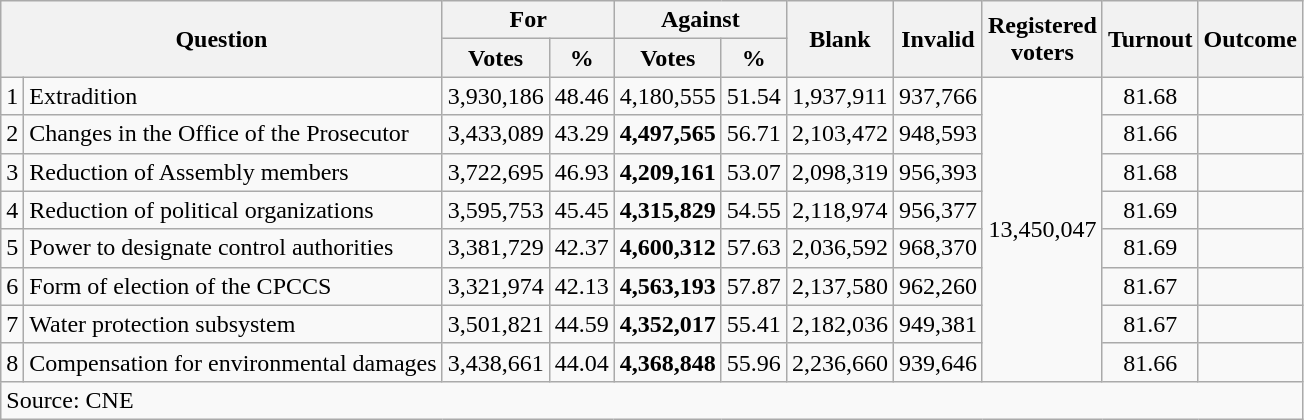<table class="wikitable sortable" style=text-align:center>
<tr>
<th rowspan=2 colspan=2>Question</th>
<th colspan=2>For</th>
<th colspan=2>Against</th>
<th rowspan=2>Blank</th>
<th rowspan=2>Invalid</th>
<th rowspan=2>Registered<br>voters</th>
<th rowspan=2>Turnout</th>
<th rowspan=2>Outcome</th>
</tr>
<tr>
<th>Votes</th>
<th>%</th>
<th>Votes</th>
<th>%</th>
</tr>
<tr>
<td>1</td>
<td align=left>Extradition</td>
<td>3,930,186</td>
<td>48.46</td>
<td>4,180,555</td>
<td>51.54</td>
<td>1,937,911</td>
<td>937,766</td>
<td rowspan=8>13,450,047</td>
<td>81.68</td>
<td></td>
</tr>
<tr>
<td>2</td>
<td align=left>Changes in the Office of the Prosecutor</td>
<td>3,433,089</td>
<td>43.29</td>
<td><strong>4,497,565</strong></td>
<td>56.71</td>
<td>2,103,472</td>
<td>948,593</td>
<td>81.66</td>
<td></td>
</tr>
<tr>
<td>3</td>
<td align=left>Reduction of Assembly members</td>
<td>3,722,695</td>
<td>46.93</td>
<td><strong>4,209,161</strong></td>
<td>53.07</td>
<td>2,098,319</td>
<td>956,393</td>
<td>81.68</td>
<td></td>
</tr>
<tr>
<td>4</td>
<td align=left>Reduction of political organizations</td>
<td>3,595,753</td>
<td>45.45</td>
<td><strong>4,315,829</strong></td>
<td>54.55</td>
<td>2,118,974</td>
<td>956,377</td>
<td>81.69</td>
<td></td>
</tr>
<tr>
<td>5</td>
<td align=left>Power to designate control authorities</td>
<td>3,381,729</td>
<td>42.37</td>
<td><strong>4,600,312</strong></td>
<td>57.63</td>
<td>2,036,592</td>
<td>968,370</td>
<td>81.69</td>
<td></td>
</tr>
<tr>
<td>6</td>
<td align=left>Form of election of the CPCCS</td>
<td>3,321,974</td>
<td>42.13</td>
<td><strong>4,563,193</strong></td>
<td>57.87</td>
<td>2,137,580</td>
<td>962,260</td>
<td>81.67</td>
<td></td>
</tr>
<tr>
<td>7</td>
<td align=left>Water protection subsystem</td>
<td>3,501,821</td>
<td>44.59</td>
<td><strong>4,352,017</strong></td>
<td>55.41</td>
<td>2,182,036</td>
<td>949,381</td>
<td>81.67</td>
<td></td>
</tr>
<tr>
<td>8</td>
<td align=left>Compensation for environmental damages</td>
<td>3,438,661</td>
<td>44.04</td>
<td><strong>4,368,848</strong></td>
<td>55.96</td>
<td>2,236,660</td>
<td>939,646</td>
<td>81.66</td>
<td></td>
</tr>
<tr class=sortbottom>
<td align=left colspan=11>Source: CNE</td>
</tr>
</table>
